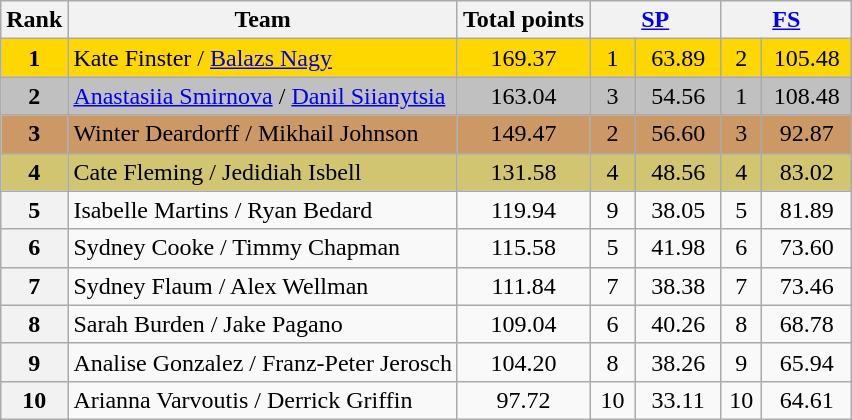<table class="wikitable sortable">
<tr>
<th>Rank</th>
<th>Team</th>
<th>Total points</th>
<th colspan="2" width="80px"><a href='#'>SP</a></th>
<th colspan="2" width="80px"><a href='#'>FS</a></th>
</tr>
<tr bgcolor="gold">
<td align="center"><strong>1</strong></td>
<td>Kate Finster / <a href='#'>Balazs Nagy</a></td>
<td align="center">169.37</td>
<td align="center">1</td>
<td align="center">63.89</td>
<td align="center">2</td>
<td align="center">105.48</td>
</tr>
<tr bgcolor="silver">
<td align="center"><strong>2</strong></td>
<td><a href='#'> Anastasiia Smirnova</a> / <a href='#'>Danil Siianytsia</a></td>
<td align="center">163.04</td>
<td align="center">3</td>
<td align="center">54.56</td>
<td align="center">1</td>
<td align="center">108.48</td>
</tr>
<tr bgcolor="cc9966">
<td align="center"><strong>3</strong></td>
<td>Winter Deardorff / Mikhail Johnson</td>
<td align="center">149.47</td>
<td align="center">2</td>
<td align="center">56.60</td>
<td align="center">3</td>
<td align="center">92.87</td>
</tr>
<tr bgcolor="#d1c571">
<td align="center"><strong>4</strong></td>
<td>Cate Fleming / Jedidiah Isbell</td>
<td align="center">131.58</td>
<td align="center">4</td>
<td align="center">48.56</td>
<td align="center">4</td>
<td align="center">83.02</td>
</tr>
<tr>
<th>5</th>
<td>Isabelle Martins / Ryan Bedard</td>
<td align="center">119.94</td>
<td align="center">9</td>
<td align="center">38.05</td>
<td align="center">5</td>
<td align="center">81.89</td>
</tr>
<tr>
<th>6</th>
<td>Sydney Cooke / Timmy Chapman</td>
<td align="center">115.58</td>
<td align="center">5</td>
<td align="center">41.98</td>
<td align="center">6</td>
<td align="center">73.60</td>
</tr>
<tr>
<th>7</th>
<td>Sydney Flaum / Alex Wellman</td>
<td align="center">111.84</td>
<td align="center">7</td>
<td align="center">38.38</td>
<td align="center">7</td>
<td align="center">73.46</td>
</tr>
<tr>
<th>8</th>
<td>Sarah Burden / Jake Pagano</td>
<td align="center">109.04</td>
<td align="center">6</td>
<td align="center">40.26</td>
<td align="center">8</td>
<td align="center">68.78</td>
</tr>
<tr>
<th>9</th>
<td>Analise Gonzalez / Franz-Peter Jerosch</td>
<td align="center">104.20</td>
<td align="center">8</td>
<td align="center">38.26</td>
<td align="center">9</td>
<td align="center">65.94</td>
</tr>
<tr>
<th>10</th>
<td>Arianna Varvoutis / Derrick Griffin</td>
<td align="center">97.72</td>
<td align="center">10</td>
<td align="center">33.11</td>
<td align="center">10</td>
<td align="center">64.61</td>
</tr>
</table>
